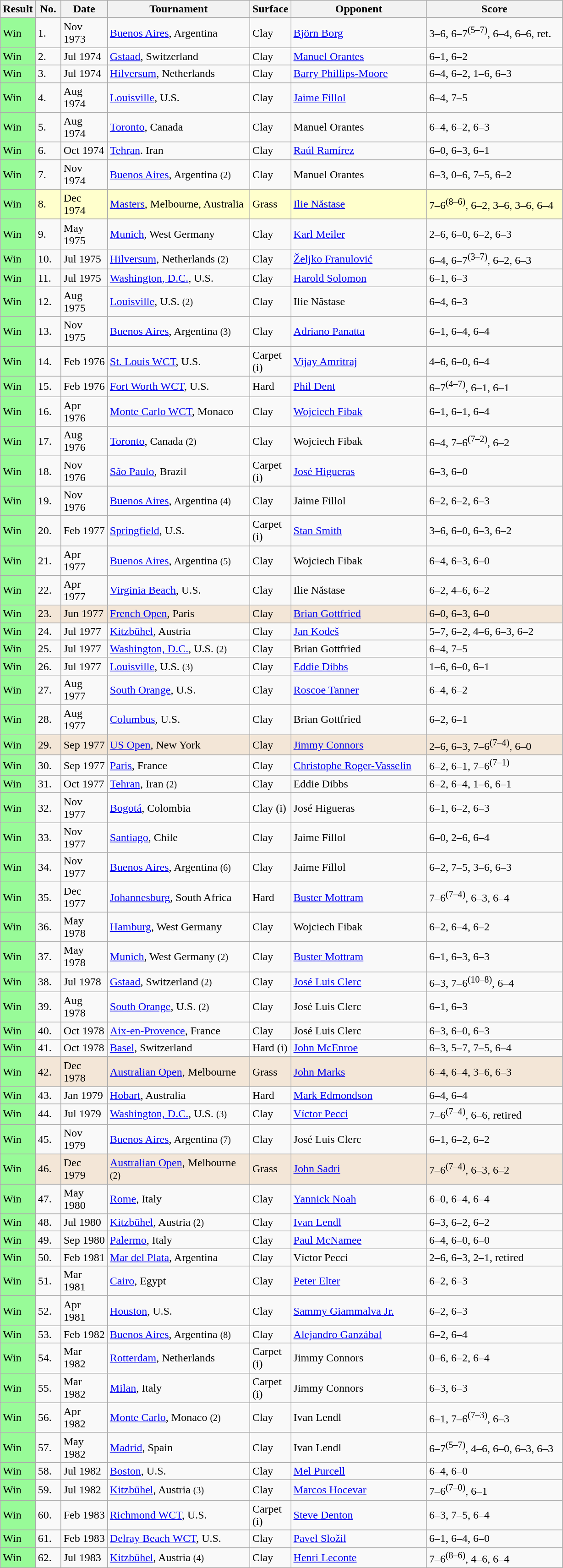<table class="sortable wikitable">
<tr>
<th style="width:40px">Result</th>
<th style="width:30px">No.</th>
<th style="width:60px">Date</th>
<th style="width:200px">Tournament</th>
<th style="width:50px">Surface</th>
<th style="width:190px">Opponent</th>
<th style="width:190px" class="unsortable">Score</th>
</tr>
<tr>
<td style="background:#98fb98;">Win</td>
<td>1.</td>
<td>Nov 1973</td>
<td><a href='#'>Buenos Aires</a>, Argentina</td>
<td>Clay</td>
<td> <a href='#'>Björn Borg</a></td>
<td>3–6, 6–7<sup>(5–7)</sup>, 6–4, 6–6, ret.</td>
</tr>
<tr>
<td style="background:#98fb98;">Win</td>
<td>2.</td>
<td>Jul 1974</td>
<td><a href='#'>Gstaad</a>, Switzerland</td>
<td>Clay</td>
<td> <a href='#'>Manuel Orantes</a></td>
<td>6–1, 6–2</td>
</tr>
<tr>
<td style="background:#98fb98;">Win</td>
<td>3.</td>
<td>Jul 1974</td>
<td><a href='#'>Hilversum</a>, Netherlands</td>
<td>Clay</td>
<td> <a href='#'>Barry Phillips-Moore</a></td>
<td>6–4, 6–2, 1–6, 6–3</td>
</tr>
<tr>
<td style="background:#98fb98;">Win</td>
<td>4.</td>
<td>Aug 1974</td>
<td><a href='#'>Louisville</a>, U.S.</td>
<td>Clay</td>
<td> <a href='#'>Jaime Fillol</a></td>
<td>6–4, 7–5</td>
</tr>
<tr>
<td style="background:#98fb98;">Win</td>
<td>5.</td>
<td>Aug 1974</td>
<td><a href='#'>Toronto</a>, Canada</td>
<td>Clay</td>
<td> Manuel Orantes</td>
<td>6–4, 6–2, 6–3</td>
</tr>
<tr>
<td style="background:#98fb98;">Win</td>
<td>6.</td>
<td>Oct 1974</td>
<td><a href='#'>Tehran</a>. Iran</td>
<td>Clay</td>
<td> <a href='#'>Raúl Ramírez</a></td>
<td>6–0, 6–3, 6–1</td>
</tr>
<tr>
<td style="background:#98fb98;">Win</td>
<td>7.</td>
<td>Nov 1974</td>
<td><a href='#'>Buenos Aires</a>, Argentina <small>(2)</small></td>
<td>Clay</td>
<td> Manuel Orantes</td>
<td>6–3, 0–6, 7–5, 6–2</td>
</tr>
<tr style="background:#ffc;">
<td style="background:#98fb98;">Win</td>
<td>8.</td>
<td>Dec 1974</td>
<td><a href='#'>Masters</a>, Melbourne, Australia</td>
<td>Grass</td>
<td> <a href='#'>Ilie Năstase</a></td>
<td>7–6<sup>(8–6)</sup>, 6–2, 3–6, 3–6, 6–4</td>
</tr>
<tr>
<td style="background:#98fb98;">Win</td>
<td>9.</td>
<td>May 1975</td>
<td><a href='#'>Munich</a>, West Germany</td>
<td>Clay</td>
<td> <a href='#'>Karl Meiler</a></td>
<td>2–6, 6–0, 6–2, 6–3</td>
</tr>
<tr>
<td style="background:#98fb98;">Win</td>
<td>10.</td>
<td>Jul 1975</td>
<td><a href='#'>Hilversum</a>, Netherlands <small>(2)</small></td>
<td>Clay</td>
<td> <a href='#'>Željko Franulović</a></td>
<td>6–4, 6–7<sup>(3–7)</sup>, 6–2, 6–3</td>
</tr>
<tr>
<td style="background:#98fb98;">Win</td>
<td>11.</td>
<td>Jul 1975</td>
<td><a href='#'>Washington, D.C.</a>, U.S.</td>
<td>Clay</td>
<td> <a href='#'>Harold Solomon</a></td>
<td>6–1, 6–3</td>
</tr>
<tr>
<td style="background:#98fb98;">Win</td>
<td>12.</td>
<td>Aug 1975</td>
<td><a href='#'>Louisville</a>, U.S. <small>(2)</small></td>
<td>Clay</td>
<td> Ilie Năstase</td>
<td>6–4, 6–3</td>
</tr>
<tr>
<td style="background:#98fb98;">Win</td>
<td>13.</td>
<td>Nov 1975</td>
<td><a href='#'>Buenos Aires</a>, Argentina <small>(3)</small></td>
<td>Clay</td>
<td> <a href='#'>Adriano Panatta</a></td>
<td>6–1, 6–4, 6–4</td>
</tr>
<tr>
<td style="background:#98fb98;">Win</td>
<td>14.</td>
<td>Feb 1976</td>
<td><a href='#'>St. Louis WCT</a>, U.S.</td>
<td>Carpet (i)</td>
<td> <a href='#'>Vijay Amritraj</a></td>
<td>4–6, 6–0, 6–4</td>
</tr>
<tr>
<td style="background:#98fb98;">Win</td>
<td>15.</td>
<td>Feb 1976</td>
<td><a href='#'>Fort Worth WCT</a>, U.S.</td>
<td>Hard</td>
<td> <a href='#'>Phil Dent</a></td>
<td>6–7<sup>(4–7)</sup>, 6–1, 6–1</td>
</tr>
<tr>
<td style="background:#98fb98;">Win</td>
<td>16.</td>
<td>Apr 1976</td>
<td><a href='#'>Monte Carlo WCT</a>, Monaco</td>
<td>Clay</td>
<td> <a href='#'>Wojciech Fibak</a></td>
<td>6–1, 6–1, 6–4</td>
</tr>
<tr>
<td style="background:#98fb98;">Win</td>
<td>17.</td>
<td>Aug 1976</td>
<td><a href='#'>Toronto</a>, Canada <small>(2)</small></td>
<td>Clay </td>
<td> Wojciech Fibak</td>
<td>6–4, 7–6<sup>(7–2)</sup>, 6–2</td>
</tr>
<tr>
<td style="background:#98fb98;">Win</td>
<td>18.</td>
<td>Nov 1976</td>
<td><a href='#'>São Paulo</a>, Brazil</td>
<td>Carpet (i)</td>
<td> <a href='#'>José Higueras</a></td>
<td>6–3, 6–0</td>
</tr>
<tr>
<td style="background:#98fb98;">Win</td>
<td>19.</td>
<td>Nov 1976</td>
<td><a href='#'>Buenos Aires</a>, Argentina <small>(4)</small></td>
<td>Clay</td>
<td> Jaime Fillol</td>
<td>6–2, 6–2, 6–3</td>
</tr>
<tr>
<td style="background:#98fb98;">Win</td>
<td>20.</td>
<td>Feb 1977</td>
<td><a href='#'>Springfield</a>, U.S.</td>
<td>Carpet (i)</td>
<td> <a href='#'>Stan Smith</a></td>
<td>3–6, 6–0, 6–3, 6–2</td>
</tr>
<tr>
<td style="background:#98fb98;">Win</td>
<td>21.</td>
<td>Apr 1977</td>
<td><a href='#'>Buenos Aires</a>, Argentina <small>(5)</small></td>
<td>Clay</td>
<td> Wojciech Fibak</td>
<td>6–4, 6–3, 6–0</td>
</tr>
<tr>
<td style="background:#98fb98;">Win</td>
<td>22.</td>
<td>Apr 1977</td>
<td><a href='#'>Virginia Beach</a>, U.S.</td>
<td>Clay </td>
<td> Ilie Năstase</td>
<td>6–2, 4–6, 6–2</td>
</tr>
<tr style="background:#f3e6d7;">
<td style="background:#98fb98;">Win</td>
<td>23.</td>
<td>Jun 1977</td>
<td><a href='#'>French Open</a>, Paris</td>
<td>Clay</td>
<td> <a href='#'>Brian Gottfried</a></td>
<td>6–0, 6–3, 6–0</td>
</tr>
<tr>
<td style="background:#98fb98;">Win</td>
<td>24.</td>
<td>Jul 1977</td>
<td><a href='#'>Kitzbühel</a>, Austria</td>
<td>Clay</td>
<td> <a href='#'>Jan Kodeš</a></td>
<td>5–7, 6–2, 4–6, 6–3, 6–2</td>
</tr>
<tr>
<td style="background:#98fb98;">Win</td>
<td>25.</td>
<td>Jul 1977</td>
<td><a href='#'>Washington, D.C.</a>, U.S. <small>(2)</small></td>
<td>Clay</td>
<td> Brian Gottfried</td>
<td>6–4, 7–5</td>
</tr>
<tr>
<td style="background:#98fb98;">Win</td>
<td>26.</td>
<td>Jul 1977</td>
<td><a href='#'>Louisville</a>, U.S. <small>(3)</small></td>
<td>Clay</td>
<td> <a href='#'>Eddie Dibbs</a></td>
<td>1–6, 6–0, 6–1</td>
</tr>
<tr>
<td style="background:#98fb98;">Win</td>
<td>27.</td>
<td>Aug 1977</td>
<td><a href='#'>South Orange</a>, U.S.</td>
<td>Clay</td>
<td> <a href='#'>Roscoe Tanner</a></td>
<td>6–4, 6–2</td>
</tr>
<tr>
<td style="background:#98fb98;">Win</td>
<td>28.</td>
<td>Aug 1977</td>
<td><a href='#'>Columbus</a>, U.S.</td>
<td>Clay</td>
<td> Brian Gottfried</td>
<td>6–2, 6–1</td>
</tr>
<tr style="background:#f3e6d7;">
<td style="background:#98fb98;">Win</td>
<td>29.</td>
<td>Sep 1977</td>
<td><a href='#'>US Open</a>, New York</td>
<td>Clay</td>
<td> <a href='#'>Jimmy Connors</a></td>
<td>2–6, 6–3, 7–6<sup>(7–4)</sup>, 6–0</td>
</tr>
<tr>
<td style="background:#98fb98;">Win</td>
<td>30.</td>
<td>Sep 1977</td>
<td><a href='#'>Paris</a>, France</td>
<td>Clay</td>
<td> <a href='#'>Christophe Roger-Vasselin</a></td>
<td>6–2, 6–1, 7–6<sup>(7–1)</sup></td>
</tr>
<tr>
<td style="background:#98fb98;">Win</td>
<td>31.</td>
<td>Oct 1977</td>
<td><a href='#'>Tehran</a>, Iran <small>(2)</small></td>
<td>Clay</td>
<td> Eddie Dibbs</td>
<td>6–2, 6–4, 1–6, 6–1</td>
</tr>
<tr>
<td style="background:#98fb98;">Win</td>
<td>32.</td>
<td>Nov 1977</td>
<td><a href='#'>Bogotá</a>, Colombia</td>
<td>Clay (i)</td>
<td> José Higueras</td>
<td>6–1, 6–2, 6–3</td>
</tr>
<tr>
<td style="background:#98fb98;">Win</td>
<td>33.</td>
<td>Nov 1977</td>
<td><a href='#'>Santiago</a>, Chile</td>
<td>Clay</td>
<td> Jaime Fillol</td>
<td>6–0, 2–6, 6–4</td>
</tr>
<tr>
<td style="background:#98fb98;">Win</td>
<td>34.</td>
<td>Nov 1977</td>
<td><a href='#'>Buenos Aires</a>, Argentina <small>(6)</small></td>
<td>Clay</td>
<td> Jaime Fillol</td>
<td>6–2, 7–5, 3–6, 6–3</td>
</tr>
<tr>
<td style="background:#98fb98;">Win</td>
<td>35.</td>
<td>Dec 1977</td>
<td><a href='#'>Johannesburg</a>, South Africa</td>
<td>Hard</td>
<td> <a href='#'>Buster Mottram</a></td>
<td>7–6<sup>(7–4)</sup>, 6–3, 6–4</td>
</tr>
<tr>
<td style="background:#98fb98;">Win</td>
<td>36.</td>
<td>May 1978</td>
<td><a href='#'>Hamburg</a>, West Germany</td>
<td>Clay</td>
<td> Wojciech Fibak</td>
<td>6–2, 6–4, 6–2</td>
</tr>
<tr>
<td style="background:#98fb98;">Win</td>
<td>37.</td>
<td>May 1978</td>
<td><a href='#'>Munich</a>, West Germany <small>(2)</small></td>
<td>Clay</td>
<td> <a href='#'>Buster Mottram</a></td>
<td>6–1, 6–3, 6–3</td>
</tr>
<tr>
<td style="background:#98fb98;">Win</td>
<td>38.</td>
<td>Jul 1978</td>
<td><a href='#'>Gstaad</a>, Switzerland <small>(2)</small></td>
<td>Clay</td>
<td> <a href='#'>José Luis Clerc</a></td>
<td>6–3, 7–6<sup>(10–8)</sup>, 6–4</td>
</tr>
<tr>
<td style="background:#98fb98;">Win</td>
<td>39.</td>
<td>Aug 1978</td>
<td><a href='#'>South Orange</a>, U.S. <small>(2)</small></td>
<td>Clay</td>
<td> José Luis Clerc</td>
<td>6–1, 6–3</td>
</tr>
<tr>
<td style="background:#98fb98;">Win</td>
<td>40.</td>
<td>Oct 1978</td>
<td><a href='#'>Aix-en-Provence</a>, France</td>
<td>Clay</td>
<td> José Luis Clerc</td>
<td>6–3, 6–0, 6–3</td>
</tr>
<tr>
<td style="background:#98fb98;">Win</td>
<td>41.</td>
<td>Oct 1978</td>
<td><a href='#'>Basel</a>, Switzerland</td>
<td>Hard (i)</td>
<td> <a href='#'>John McEnroe</a></td>
<td>6–3, 5–7, 7–5, 6–4</td>
</tr>
<tr style="background:#f3e6d7;">
<td style="background:#98fb98;">Win</td>
<td>42.</td>
<td>Dec 1978</td>
<td><a href='#'>Australian Open</a>, Melbourne</td>
<td>Grass</td>
<td> <a href='#'>John Marks</a></td>
<td>6–4, 6–4, 3–6, 6–3</td>
</tr>
<tr>
<td style="background:#98fb98;">Win</td>
<td>43.</td>
<td>Jan 1979</td>
<td><a href='#'>Hobart</a>, Australia</td>
<td>Hard</td>
<td> <a href='#'>Mark Edmondson</a></td>
<td>6–4, 6–4</td>
</tr>
<tr>
<td style="background:#98fb98;">Win</td>
<td>44.</td>
<td>Jul 1979</td>
<td><a href='#'>Washington, D.C.</a>, U.S. <small>(3)</small></td>
<td>Clay</td>
<td> <a href='#'>Víctor Pecci</a></td>
<td>7–6<sup>(7–4)</sup>, 6–6, retired</td>
</tr>
<tr>
<td style="background:#98fb98;">Win</td>
<td>45.</td>
<td>Nov 1979</td>
<td><a href='#'>Buenos Aires</a>, Argentina <small>(7)</small></td>
<td>Clay</td>
<td> José Luis Clerc</td>
<td>6–1, 6–2, 6–2</td>
</tr>
<tr style="background:#f3e6d7;">
<td style="background:#98fb98;">Win</td>
<td>46.</td>
<td>Dec 1979</td>
<td><a href='#'>Australian Open</a>, Melbourne <small>(2)</small></td>
<td>Grass</td>
<td> <a href='#'>John Sadri</a></td>
<td>7–6<sup>(7–4)</sup>, 6–3, 6–2</td>
</tr>
<tr>
<td style="background:#98fb98;">Win</td>
<td>47.</td>
<td>May 1980</td>
<td><a href='#'>Rome</a>, Italy</td>
<td>Clay</td>
<td> <a href='#'>Yannick Noah</a></td>
<td>6–0, 6–4, 6–4</td>
</tr>
<tr>
<td style="background:#98fb98;">Win</td>
<td>48.</td>
<td>Jul 1980</td>
<td><a href='#'>Kitzbühel</a>, Austria <small>(2)</small></td>
<td>Clay</td>
<td> <a href='#'>Ivan Lendl</a></td>
<td>6–3, 6–2, 6–2</td>
</tr>
<tr>
<td style="background:#98fb98;">Win</td>
<td>49.</td>
<td>Sep 1980</td>
<td><a href='#'>Palermo</a>, Italy</td>
<td>Clay</td>
<td> <a href='#'>Paul McNamee</a></td>
<td>6–4, 6–0, 6–0</td>
</tr>
<tr>
<td style="background:#98fb98;">Win</td>
<td>50.</td>
<td>Feb 1981</td>
<td><a href='#'>Mar del Plata</a>, Argentina</td>
<td>Clay</td>
<td> Víctor Pecci</td>
<td>2–6, 6–3, 2–1, retired</td>
</tr>
<tr>
<td style="background:#98fb98;">Win</td>
<td>51.</td>
<td>Mar 1981</td>
<td><a href='#'>Cairo</a>, Egypt</td>
<td>Clay</td>
<td> <a href='#'>Peter Elter</a></td>
<td>6–2, 6–3</td>
</tr>
<tr>
<td style="background:#98fb98;">Win</td>
<td>52.</td>
<td>Apr 1981</td>
<td><a href='#'>Houston</a>, U.S.</td>
<td>Clay</td>
<td> <a href='#'>Sammy Giammalva Jr.</a></td>
<td>6–2, 6–3</td>
</tr>
<tr>
<td style="background:#98fb98;">Win</td>
<td>53.</td>
<td>Feb 1982</td>
<td><a href='#'>Buenos Aires</a>, Argentina <small>(8)</small></td>
<td>Clay</td>
<td> <a href='#'>Alejandro Ganzábal</a></td>
<td>6–2, 6–4</td>
</tr>
<tr>
<td style="background:#98fb98;">Win</td>
<td>54.</td>
<td>Mar 1982</td>
<td><a href='#'>Rotterdam</a>, Netherlands</td>
<td>Carpet (i)</td>
<td> Jimmy Connors</td>
<td>0–6, 6–2, 6–4</td>
</tr>
<tr>
<td style="background:#98fb98;">Win</td>
<td>55.</td>
<td>Mar 1982</td>
<td><a href='#'>Milan</a>, Italy</td>
<td>Carpet (i)</td>
<td> Jimmy Connors</td>
<td>6–3, 6–3</td>
</tr>
<tr>
<td style="background:#98fb98;">Win</td>
<td>56.</td>
<td>Apr 1982</td>
<td><a href='#'>Monte Carlo</a>, Monaco <small>(2)</small></td>
<td>Clay</td>
<td> Ivan Lendl</td>
<td>6–1, 7–6<sup>(7–3)</sup>, 6–3</td>
</tr>
<tr>
<td style="background:#98fb98;">Win</td>
<td>57.</td>
<td>May 1982</td>
<td><a href='#'>Madrid</a>, Spain</td>
<td>Clay</td>
<td> Ivan Lendl</td>
<td>6–7<sup>(5–7)</sup>, 4–6, 6–0, 6–3, 6–3</td>
</tr>
<tr>
<td style="background:#98fb98;">Win</td>
<td>58.</td>
<td>Jul 1982</td>
<td><a href='#'>Boston</a>, U.S.</td>
<td>Clay</td>
<td> <a href='#'>Mel Purcell</a></td>
<td>6–4, 6–0</td>
</tr>
<tr>
<td style="background:#98fb98;">Win</td>
<td>59.</td>
<td>Jul 1982</td>
<td><a href='#'>Kitzbühel</a>, Austria <small>(3)</small></td>
<td>Clay</td>
<td> <a href='#'>Marcos Hocevar</a></td>
<td>7–6<sup>(7–0)</sup>, 6–1</td>
</tr>
<tr>
<td style="background:#98fb98;">Win</td>
<td>60.</td>
<td>Feb 1983</td>
<td><a href='#'>Richmond WCT</a>, U.S.</td>
<td>Carpet (i)</td>
<td> <a href='#'>Steve Denton</a></td>
<td>6–3, 7–5, 6–4</td>
</tr>
<tr>
<td style="background:#98fb98;">Win</td>
<td>61.</td>
<td>Feb 1983</td>
<td><a href='#'>Delray Beach WCT</a>, U.S.</td>
<td>Clay</td>
<td> <a href='#'>Pavel Složil</a></td>
<td>6–1, 6–4, 6–0</td>
</tr>
<tr>
<td style="background:#98fb98;">Win</td>
<td>62.</td>
<td>Jul 1983</td>
<td><a href='#'>Kitzbühel</a>, Austria <small>(4)</small></td>
<td>Clay</td>
<td> <a href='#'>Henri Leconte</a></td>
<td>7–6<sup>(8–6)</sup>, 4–6, 6–4</td>
</tr>
</table>
